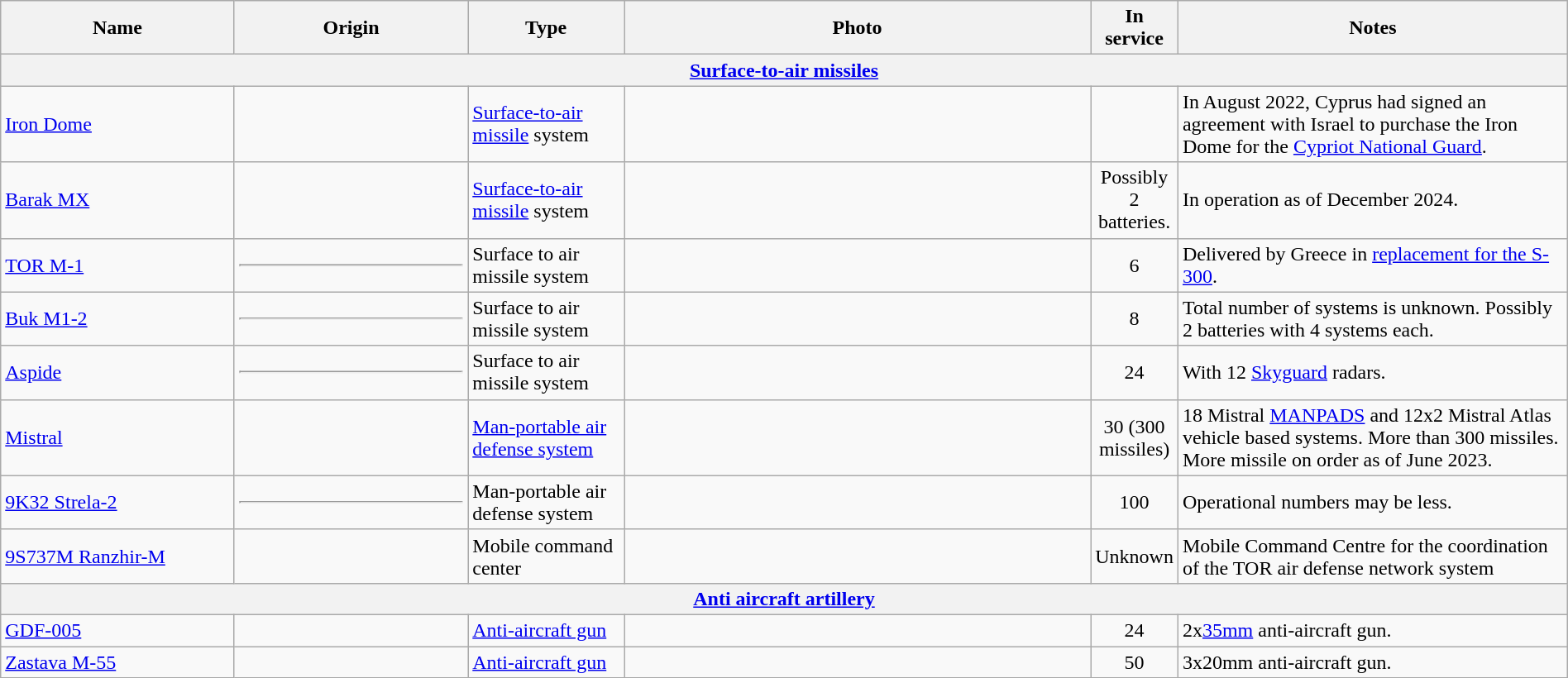<table class=wikitable width="100%">
<tr>
<th width="15%">Name</th>
<th width="15%">Origin</th>
<th width="10%">Type</th>
<th width="30%">Photo</th>
<th width="5%">In service</th>
<th width="25%">Notes</th>
</tr>
<tr>
<th colspan="6"><a href='#'>Surface-to-air missiles</a></th>
</tr>
<tr>
<td><a href='#'>Iron Dome</a></td>
<td></td>
<td><a href='#'>Surface-to-air missile</a> system</td>
<td></td>
<td align="center"></td>
<td>In August 2022, Cyprus had signed an agreement with Israel to purchase the Iron Dome for the <a href='#'>Cypriot National Guard</a>.</td>
</tr>
<tr>
<td><a href='#'>Barak MX</a></td>
<td></td>
<td><a href='#'>Surface-to-air missile</a> system</td>
<td></td>
<td align="center">Possibly 2 batteries.</td>
<td>In operation as of December 2024.</td>
</tr>
<tr>
<td><a href='#'>TOR M-1</a></td>
<td> <hr></td>
<td>Surface to air missile system</td>
<td></td>
<td align="center">6</td>
<td>Delivered by Greece in <a href='#'>replacement for the S-300</a>.</td>
</tr>
<tr>
<td><a href='#'>Buk M1-2</a></td>
<td> <hr></td>
<td>Surface to air missile system</td>
<td></td>
<td align="center">8</td>
<td>Total number of systems is unknown. Possibly 2 batteries with 4 systems each.</td>
</tr>
<tr>
<td><a href='#'>Aspide</a></td>
<td> <hr> </td>
<td>Surface to air missile system</td>
<td></td>
<td align="center">24</td>
<td>With 12 <a href='#'>Skyguard</a> radars.</td>
</tr>
<tr>
<td><a href='#'>Mistral</a></td>
<td></td>
<td><a href='#'>Man-portable air defense system</a></td>
<td></td>
<td align="center">30 (300 missiles)</td>
<td>18 Mistral <a href='#'>MANPADS</a> and 12x2 Mistral Atlas vehicle based systems. More than 300 missiles. More missile on order as of June 2023.</td>
</tr>
<tr>
<td><a href='#'>9K32 Strela-2</a></td>
<td> <hr></td>
<td>Man-portable air defense system</td>
<td></td>
<td align="center">100</td>
<td>Operational numbers may be less.</td>
</tr>
<tr>
<td><a href='#'>9S737M Ranzhir-M</a></td>
<td></td>
<td>Mobile command center</td>
<td></td>
<td>Unknown</td>
<td>Mobile Command Centre for the coordination of the TOR air defense network system</td>
</tr>
<tr>
<th colspan="6"><a href='#'>Anti aircraft artillery</a></th>
</tr>
<tr>
<td><a href='#'>GDF-005</a></td>
<td></td>
<td><a href='#'>Anti-aircraft gun</a></td>
<td></td>
<td align="center">24</td>
<td>2x<a href='#'>35mm</a> anti-aircraft gun.</td>
</tr>
<tr>
<td><a href='#'>Zastava M-55</a></td>
<td></td>
<td><a href='#'>Anti-aircraft gun</a></td>
<td></td>
<td align="center">50</td>
<td>3x20mm anti-aircraft gun.</td>
</tr>
</table>
